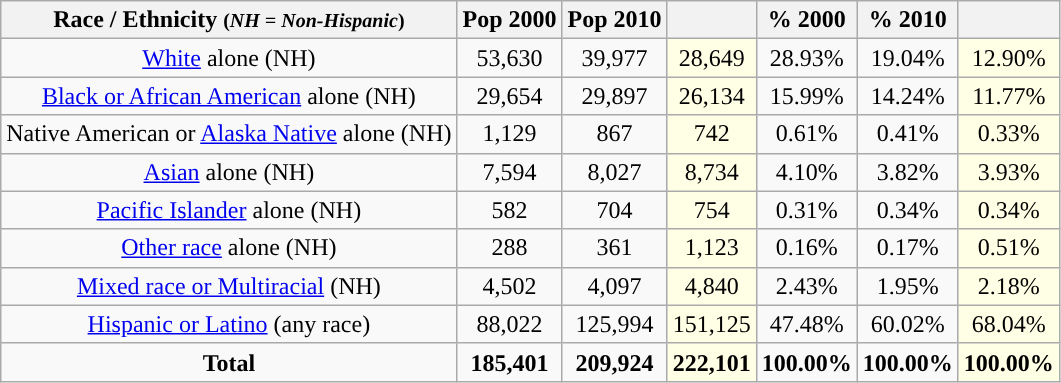<table class="wikitable" style="text-align:center;">
<tr>
<th>Race / Ethnicity <small>(<em>NH = Non-Hispanic</em>)</small></th>
<th>Pop 2000</th>
<th>Pop 2010</th>
<th></th>
<th>% 2000</th>
<th>% 2010</th>
<th></th>
</tr>
<tr>
<td><a href='#'>White</a> alone (NH)</td>
<td>53,630</td>
<td>39,977</td>
<td style='background: #ffffe6;'>28,649</td>
<td>28.93%</td>
<td>19.04%</td>
<td style='background: #ffffe6;'>12.90%</td>
</tr>
<tr>
<td><a href='#'>Black or African American</a> alone (NH)</td>
<td>29,654</td>
<td>29,897</td>
<td style='background: #ffffe6;'>26,134</td>
<td>15.99%</td>
<td>14.24%</td>
<td style='background: #ffffe6;'>11.77%</td>
</tr>
<tr>
<td>Native American or <a href='#'>Alaska Native</a> alone (NH)</td>
<td>1,129</td>
<td>867</td>
<td style='background: #ffffe6;'>742</td>
<td>0.61%</td>
<td>0.41%</td>
<td style='background: #ffffe6;'>0.33%</td>
</tr>
<tr>
<td><a href='#'>Asian</a> alone (NH)</td>
<td>7,594</td>
<td>8,027</td>
<td style='background: #ffffe6;'>8,734</td>
<td>4.10%</td>
<td>3.82%</td>
<td style='background: #ffffe6;'>3.93%</td>
</tr>
<tr>
<td><a href='#'>Pacific Islander</a> alone (NH)</td>
<td>582</td>
<td>704</td>
<td style='background: #ffffe6;'>754</td>
<td>0.31%</td>
<td>0.34%</td>
<td style='background: #ffffe6;'>0.34%</td>
</tr>
<tr>
<td><a href='#'>Other race</a> alone (NH)</td>
<td>288</td>
<td>361</td>
<td style='background: #ffffe6;'>1,123</td>
<td>0.16%</td>
<td>0.17%</td>
<td style='background: #ffffe6;'>0.51%</td>
</tr>
<tr>
<td><a href='#'>Mixed race or Multiracial</a> (NH)</td>
<td>4,502</td>
<td>4,097</td>
<td style='background: #ffffe6;'>4,840</td>
<td>2.43%</td>
<td>1.95%</td>
<td style='background: #ffffe6;'>2.18%</td>
</tr>
<tr>
<td><a href='#'>Hispanic or Latino</a> (any race)</td>
<td>88,022</td>
<td>125,994</td>
<td style='background: #ffffe6;'>151,125</td>
<td>47.48%</td>
<td>60.02%</td>
<td style='background: #ffffe6;'>68.04%</td>
</tr>
<tr>
<td><strong>Total</strong></td>
<td><strong>185,401</strong></td>
<td><strong>209,924</strong></td>
<td style='background: #ffffe6;'><strong>222,101</strong></td>
<td><strong>100.00%</strong></td>
<td><strong>100.00%</strong></td>
<td style='background: #ffffe6;'><strong>100.00%</strong></td>
</tr>
</table>
